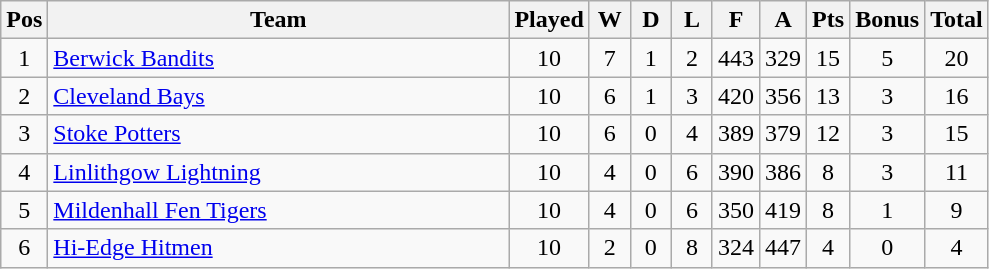<table class="wikitable" style="font-size: 100%">
<tr>
<th width=20>Pos</th>
<th width=300>Team</th>
<th width=20>Played</th>
<th width=20>W</th>
<th width=20>D</th>
<th width=20>L</th>
<th width=20>F</th>
<th width=20>A</th>
<th width=20>Pts</th>
<th width=20>Bonus</th>
<th width=20>Total</th>
</tr>
<tr align=center>
<td>1</td>
<td align="left"><a href='#'>Berwick Bandits</a></td>
<td>10</td>
<td>7</td>
<td>1</td>
<td>2</td>
<td>443</td>
<td>329</td>
<td>15</td>
<td>5</td>
<td>20</td>
</tr>
<tr align=center>
<td>2</td>
<td align="left"><a href='#'>Cleveland Bays</a></td>
<td>10</td>
<td>6</td>
<td>1</td>
<td>3</td>
<td>420</td>
<td>356</td>
<td>13</td>
<td>3</td>
<td>16</td>
</tr>
<tr align=center>
<td>3</td>
<td align="left"><a href='#'>Stoke Potters</a></td>
<td>10</td>
<td>6</td>
<td>0</td>
<td>4</td>
<td>389</td>
<td>379</td>
<td>12</td>
<td>3</td>
<td>15</td>
</tr>
<tr align=center>
<td>4</td>
<td align="left"><a href='#'>Linlithgow Lightning</a></td>
<td>10</td>
<td>4</td>
<td>0</td>
<td>6</td>
<td>390</td>
<td>386</td>
<td>8</td>
<td>3</td>
<td>11</td>
</tr>
<tr align=center>
<td>5</td>
<td align="left"><a href='#'>Mildenhall Fen Tigers</a></td>
<td>10</td>
<td>4</td>
<td>0</td>
<td>6</td>
<td>350</td>
<td>419</td>
<td>8</td>
<td>1</td>
<td>9</td>
</tr>
<tr align=center>
<td>6</td>
<td align="left"><a href='#'>Hi-Edge Hitmen</a></td>
<td>10</td>
<td>2</td>
<td>0</td>
<td>8</td>
<td>324</td>
<td>447</td>
<td>4</td>
<td>0</td>
<td>4</td>
</tr>
</table>
